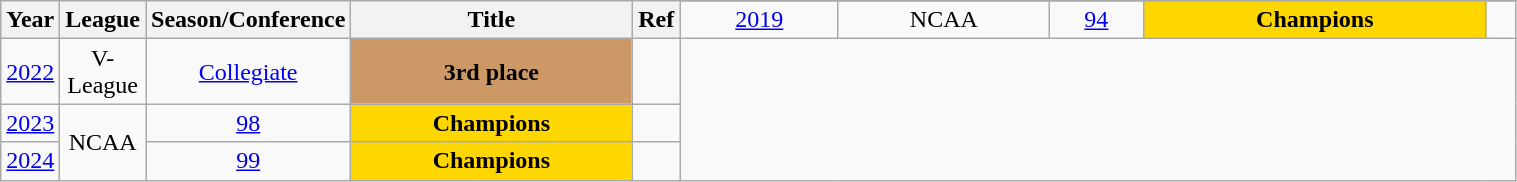<table class="wikitable sortable" style="text-align:center" width="80%">
<tr>
<th style="width:5px;" rowspan="2">Year</th>
<th style="width:25px;" rowspan="2">League</th>
<th style="width:100px;" rowspan="2">Season/Conference</th>
<th style="width:180px;" rowspan="2">Title</th>
<th style="width:25px;" rowspan="2">Ref</th>
</tr>
<tr align=center>
<td><a href='#'>2019</a></td>
<td>NCAA</td>
<td><a href='#'>94</a></td>
<td style="background: gold;"><strong>Champions</strong></td>
<td></td>
</tr>
<tr align=center>
<td><a href='#'>2022</a></td>
<td>V-League</td>
<td><a href='#'>Collegiate</a></td>
<td style="background: #c96;"><strong>3rd place</strong></td>
<td></td>
</tr>
<tr align=center>
<td><a href='#'>2023</a></td>
<td rowspan=2>NCAA</td>
<td><a href='#'>98</a></td>
<td style="background: gold;"><strong>Champions</strong></td>
<td></td>
</tr>
<tr align=center>
<td><a href='#'>2024</a></td>
<td><a href='#'>99</a></td>
<td style="background: gold;"><strong>Champions</strong></td>
<td></td>
</tr>
</table>
